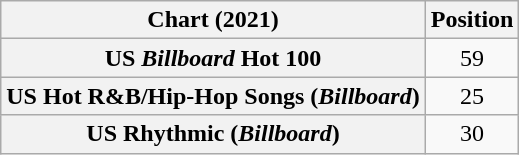<table class="wikitable sortable plainrowheaders" style="text-align:center">
<tr>
<th scope="col">Chart (2021)</th>
<th scope="col">Position</th>
</tr>
<tr>
<th scope="row">US <em>Billboard</em> Hot 100</th>
<td>59</td>
</tr>
<tr>
<th scope="row">US Hot R&B/Hip-Hop Songs (<em>Billboard</em>)</th>
<td>25</td>
</tr>
<tr>
<th scope="row">US Rhythmic (<em>Billboard</em>)</th>
<td>30</td>
</tr>
</table>
